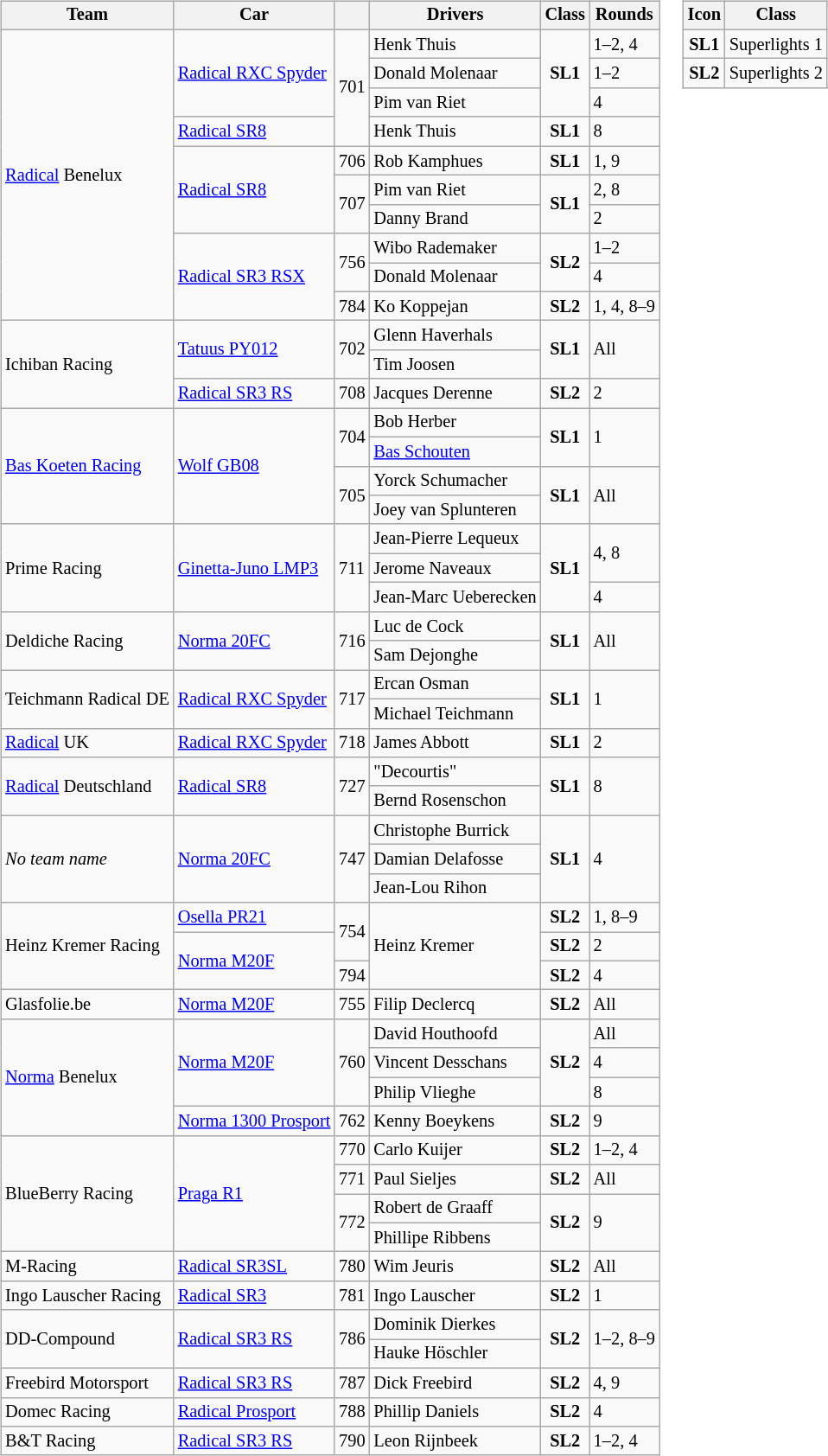<table>
<tr>
<td><br><table class="wikitable" style="font-size: 85%;">
<tr>
<th>Team</th>
<th>Car</th>
<th></th>
<th>Drivers</th>
<th>Class</th>
<th>Rounds</th>
</tr>
<tr>
<td rowspan=10> <a href='#'>Radical</a> Benelux</td>
<td rowspan=3><a href='#'>Radical RXC Spyder</a></td>
<td rowspan=4>701</td>
<td> Henk Thuis</td>
<td rowspan=3 align=center><strong><span>SL1</span></strong></td>
<td>1–2, 4</td>
</tr>
<tr>
<td> Donald Molenaar</td>
<td>1–2</td>
</tr>
<tr>
<td> Pim van Riet</td>
<td>4</td>
</tr>
<tr>
<td><a href='#'>Radical SR8</a></td>
<td> Henk Thuis</td>
<td align=center><strong><span>SL1</span></strong></td>
<td>8</td>
</tr>
<tr>
<td rowspan=3><a href='#'>Radical SR8</a></td>
<td>706</td>
<td> Rob Kamphues</td>
<td align=center><strong><span>SL1</span></strong></td>
<td>1, 9</td>
</tr>
<tr>
<td rowspan=2>707</td>
<td> Pim van Riet</td>
<td rowspan=2 align=center><strong><span>SL1</span></strong></td>
<td>2, 8</td>
</tr>
<tr>
<td> Danny Brand</td>
<td>2</td>
</tr>
<tr>
<td rowspan=3><a href='#'>Radical SR3 RSX</a></td>
<td rowspan=2>756</td>
<td> Wibo Rademaker</td>
<td rowspan=2 align=center><strong><span>SL2</span></strong></td>
<td>1–2</td>
</tr>
<tr>
<td> Donald Molenaar</td>
<td>4</td>
</tr>
<tr>
<td>784</td>
<td> Ko Koppejan</td>
<td align=center><strong><span>SL2</span></strong></td>
<td>1, 4, 8–9</td>
</tr>
<tr>
<td rowspan=3> Ichiban Racing</td>
<td rowspan=2><a href='#'>Tatuus PY012</a></td>
<td rowspan=2>702</td>
<td> Glenn Haverhals</td>
<td rowspan=2 align=center><strong><span>SL1</span></strong></td>
<td rowspan=2>All</td>
</tr>
<tr>
<td> Tim Joosen</td>
</tr>
<tr>
<td><a href='#'>Radical SR3 RS</a></td>
<td>708</td>
<td> Jacques Derenne</td>
<td align=center><strong><span>SL2</span></strong></td>
<td>2</td>
</tr>
<tr>
<td rowspan=4> <a href='#'>Bas Koeten Racing</a></td>
<td rowspan=4><a href='#'>Wolf GB08</a></td>
<td rowspan=2>704</td>
<td> Bob Herber</td>
<td rowspan=2 align=center><strong><span>SL1</span></strong></td>
<td rowspan=2>1</td>
</tr>
<tr>
<td> <a href='#'>Bas Schouten</a></td>
</tr>
<tr>
<td rowspan=2>705</td>
<td> Yorck Schumacher</td>
<td rowspan=2 align=center><strong><span>SL1</span></strong></td>
<td rowspan=2>All</td>
</tr>
<tr>
<td> Joey van Splunteren</td>
</tr>
<tr>
<td rowspan=3> Prime Racing</td>
<td rowspan=3><a href='#'>Ginetta-Juno LMP3</a></td>
<td rowspan=3>711</td>
<td> Jean-Pierre Lequeux</td>
<td rowspan=3 align=center><strong><span>SL1</span></strong></td>
<td rowspan=2>4, 8</td>
</tr>
<tr>
<td> Jerome Naveaux</td>
</tr>
<tr>
<td> Jean-Marc Ueberecken</td>
<td>4</td>
</tr>
<tr>
<td rowspan=2> Deldiche Racing</td>
<td rowspan=2><a href='#'>Norma 20FC</a></td>
<td rowspan=2>716</td>
<td> Luc de Cock</td>
<td rowspan=2 align=center><strong><span>SL1</span></strong></td>
<td rowspan=2>All</td>
</tr>
<tr>
<td> Sam Dejonghe</td>
</tr>
<tr>
<td rowspan=2> Teichmann Radical DE</td>
<td rowspan=2><a href='#'>Radical RXC Spyder</a></td>
<td rowspan=2>717</td>
<td> Ercan Osman</td>
<td rowspan=2 align=center><strong><span>SL1</span></strong></td>
<td rowspan=2>1</td>
</tr>
<tr>
<td> Michael Teichmann</td>
</tr>
<tr>
<td> <a href='#'>Radical</a> UK</td>
<td><a href='#'>Radical RXC Spyder</a></td>
<td>718</td>
<td> James Abbott</td>
<td align=center><strong><span>SL1</span></strong></td>
<td>2</td>
</tr>
<tr>
<td rowspan=2> <a href='#'>Radical</a> Deutschland</td>
<td rowspan=2><a href='#'>Radical SR8</a></td>
<td rowspan=2>727</td>
<td> "Decourtis"</td>
<td rowspan=2 align=center><strong><span>SL1</span></strong></td>
<td rowspan=2>8</td>
</tr>
<tr>
<td> Bernd Rosenschon</td>
</tr>
<tr>
<td rowspan=3><em>No team name</em></td>
<td rowspan=3><a href='#'>Norma 20FC</a></td>
<td rowspan=3>747</td>
<td> Christophe Burrick</td>
<td rowspan=3 align=center><strong><span>SL1</span></strong></td>
<td rowspan=3>4</td>
</tr>
<tr>
<td> Damian Delafosse</td>
</tr>
<tr>
<td> Jean-Lou Rihon</td>
</tr>
<tr>
<td rowspan=3> Heinz Kremer Racing</td>
<td><a href='#'>Osella PR21</a></td>
<td rowspan=2>754</td>
<td rowspan=3> Heinz Kremer</td>
<td align=center><strong><span>SL2</span></strong></td>
<td>1, 8–9</td>
</tr>
<tr>
<td rowspan=2><a href='#'>Norma M20F</a></td>
<td align=center><strong><span>SL2</span></strong></td>
<td>2</td>
</tr>
<tr>
<td>794</td>
<td align=center><strong><span>SL2</span></strong></td>
<td>4</td>
</tr>
<tr>
<td> Glasfolie.be</td>
<td><a href='#'>Norma M20F</a></td>
<td>755</td>
<td> Filip Declercq</td>
<td align=center><strong><span>SL2</span></strong></td>
<td>All</td>
</tr>
<tr>
<td rowspan=4> <a href='#'>Norma</a> Benelux</td>
<td rowspan=3><a href='#'>Norma M20F</a></td>
<td rowspan=3>760</td>
<td> David Houthoofd</td>
<td rowspan=3 align=center><strong><span>SL2</span></strong></td>
<td>All</td>
</tr>
<tr>
<td> Vincent Desschans</td>
<td>4</td>
</tr>
<tr>
<td> Philip Vlieghe</td>
<td>8</td>
</tr>
<tr>
<td><a href='#'>Norma 1300 Prosport</a></td>
<td>762</td>
<td> Kenny Boeykens</td>
<td align=center><strong><span>SL2</span></strong></td>
<td>9</td>
</tr>
<tr>
<td rowspan=4> BlueBerry Racing</td>
<td rowspan=4><a href='#'>Praga R1</a></td>
<td>770</td>
<td> Carlo Kuijer</td>
<td align=center><strong><span>SL2</span></strong></td>
<td>1–2, 4</td>
</tr>
<tr>
<td>771</td>
<td> Paul Sieljes</td>
<td align=center><strong><span>SL2</span></strong></td>
<td>All</td>
</tr>
<tr>
<td rowspan=2>772</td>
<td> Robert de Graaff</td>
<td rowspan=2 align=center><strong><span>SL2</span></strong></td>
<td rowspan=2>9</td>
</tr>
<tr>
<td> Phillipe Ribbens</td>
</tr>
<tr>
<td> M-Racing</td>
<td><a href='#'>Radical SR3SL</a></td>
<td>780</td>
<td> Wim Jeuris</td>
<td align=center><strong><span>SL2</span></strong></td>
<td>All</td>
</tr>
<tr>
<td> Ingo Lauscher Racing</td>
<td><a href='#'>Radical SR3</a></td>
<td>781</td>
<td> Ingo Lauscher</td>
<td align=center><strong><span>SL2</span></strong></td>
<td>1</td>
</tr>
<tr>
<td rowspan=2> DD-Compound</td>
<td rowspan=2><a href='#'>Radical SR3 RS</a></td>
<td rowspan=2>786</td>
<td> Dominik Dierkes</td>
<td rowspan=2 align=center><strong><span>SL2</span></strong></td>
<td rowspan=2>1–2, 8–9</td>
</tr>
<tr>
<td> Hauke Höschler</td>
</tr>
<tr>
<td> Freebird Motorsport</td>
<td><a href='#'>Radical SR3 RS</a></td>
<td>787</td>
<td> Dick Freebird</td>
<td align=center><strong><span>SL2</span></strong></td>
<td>4, 9</td>
</tr>
<tr>
<td> Domec Racing</td>
<td><a href='#'>Radical Prosport</a></td>
<td>788</td>
<td> Phillip Daniels</td>
<td align=center><strong><span>SL2</span></strong></td>
<td>4</td>
</tr>
<tr>
<td> B&T Racing</td>
<td><a href='#'>Radical SR3 RS</a></td>
<td>790</td>
<td> Leon Rijnbeek</td>
<td align=center><strong><span>SL2</span></strong></td>
<td>1–2, 4</td>
</tr>
</table>
</td>
<td valign="top"><br><table class="wikitable" style="font-size: 85%;">
<tr>
<th>Icon</th>
<th>Class</th>
</tr>
<tr>
<td align=center><strong><span>SL1</span></strong></td>
<td>Superlights 1</td>
</tr>
<tr>
<td align=center><strong><span>SL2</span></strong></td>
<td>Superlights 2</td>
</tr>
</table>
</td>
</tr>
</table>
